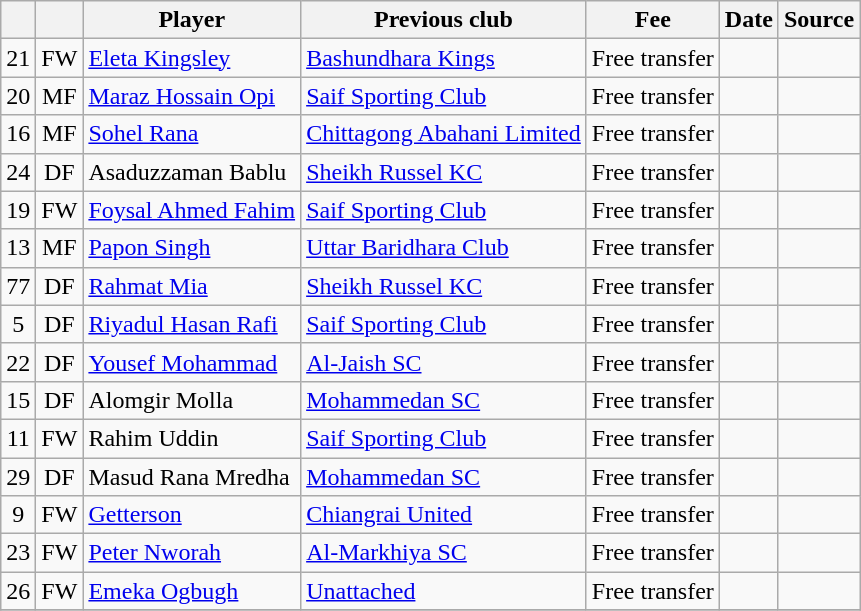<table class="wikitable plainrowheaders sortable" style="text-align:center">
<tr>
<th></th>
<th></th>
<th>Player</th>
<th>Previous club</th>
<th>Fee</th>
<th>Date</th>
<th>Source</th>
</tr>
<tr>
<td align="center">21</td>
<td align="center">FW</td>
<td align="left"> <a href='#'>Eleta Kingsley</a></td>
<td align="left"> <a href='#'>Bashundhara Kings</a></td>
<td align="center">Free transfer</td>
<td></td>
<td></td>
</tr>
<tr>
<td align="center">20</td>
<td align="center">MF</td>
<td align="left"> <a href='#'>Maraz Hossain Opi</a></td>
<td align="left"> <a href='#'>Saif Sporting Club</a></td>
<td align="center">Free transfer</td>
<td></td>
<td></td>
</tr>
<tr>
<td align="center">16</td>
<td align="center">MF</td>
<td align="left"> <a href='#'>Sohel Rana</a></td>
<td align="left"> <a href='#'>Chittagong Abahani Limited</a></td>
<td align="center">Free transfer</td>
<td></td>
<td></td>
</tr>
<tr>
<td align="center">24</td>
<td align="center">DF</td>
<td align="left"> Asaduzzaman Bablu</td>
<td align="left"> <a href='#'>Sheikh Russel KC</a></td>
<td align="center">Free transfer</td>
<td></td>
<td></td>
</tr>
<tr>
<td align="center">19</td>
<td align="center">FW</td>
<td align="left"> <a href='#'>Foysal Ahmed Fahim</a></td>
<td align="left"> <a href='#'>Saif Sporting Club</a></td>
<td align="center">Free transfer</td>
<td></td>
<td></td>
</tr>
<tr>
<td align="center">13</td>
<td align="center">MF</td>
<td align="left"> <a href='#'>Papon Singh</a></td>
<td align="left"> <a href='#'>Uttar Baridhara Club</a></td>
<td align="center">Free transfer</td>
<td></td>
<td></td>
</tr>
<tr>
<td align="center">77</td>
<td align="center">DF</td>
<td align="left"> <a href='#'>Rahmat Mia</a></td>
<td align="left"> <a href='#'>Sheikh Russel KC</a></td>
<td align="center">Free transfer</td>
<td></td>
<td></td>
</tr>
<tr>
<td align="center">5</td>
<td align="center">DF</td>
<td align="left"> <a href='#'>Riyadul Hasan Rafi</a></td>
<td align="left"> <a href='#'>Saif Sporting Club</a></td>
<td align="center">Free transfer</td>
<td></td>
<td></td>
</tr>
<tr>
<td align="center">22</td>
<td align="center">DF</td>
<td align="left"> <a href='#'>Yousef Mohammad</a></td>
<td align="left"> <a href='#'>Al-Jaish SC</a></td>
<td align="center">Free transfer</td>
<td></td>
<td></td>
</tr>
<tr>
<td align="center">15</td>
<td align="center">DF</td>
<td align="left"> Alomgir Molla</td>
<td align="left"> <a href='#'>Mohammedan SC</a></td>
<td align="center">Free transfer</td>
<td></td>
<td></td>
</tr>
<tr>
<td align="center">11</td>
<td align="center">FW</td>
<td align="left"> Rahim Uddin</td>
<td align="left"> <a href='#'>Saif Sporting Club</a></td>
<td align="center">Free transfer</td>
<td></td>
<td></td>
</tr>
<tr>
<td align="center">29</td>
<td align="center">DF</td>
<td align="left"> Masud Rana Mredha</td>
<td align="left"> <a href='#'>Mohammedan SC</a></td>
<td align="center">Free transfer</td>
<td></td>
<td></td>
</tr>
<tr>
<td align="center">9</td>
<td align="center">FW</td>
<td align="left"> <a href='#'>Getterson</a></td>
<td align="left"> <a href='#'>Chiangrai United</a></td>
<td align="center">Free transfer</td>
<td></td>
<td></td>
</tr>
<tr>
<td align="center">23</td>
<td align="center">FW</td>
<td align="left"> <a href='#'>Peter Nworah</a></td>
<td align="left"> <a href='#'>Al-Markhiya SC</a></td>
<td align="center">Free transfer</td>
<td></td>
<td></td>
</tr>
<tr>
<td align="center">26</td>
<td align="center">FW</td>
<td align="left"> <a href='#'>Emeka Ogbugh</a></td>
<td align="left"><a href='#'>Unattached</a></td>
<td align="center">Free transfer</td>
<td></td>
<td></td>
</tr>
<tr>
</tr>
</table>
